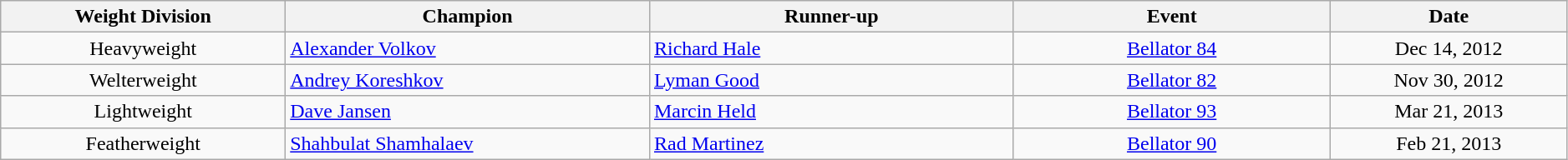<table class="wikitable" width="99%" style="text-align:center;">
<tr>
<th width="18%">Weight Division</th>
<th width="23%">Champion</th>
<th width="23%">Runner-up</th>
<th width="20%">Event</th>
<th width="15%">Date</th>
</tr>
<tr>
<td>Heavyweight</td>
<td align=left> <a href='#'>Alexander Volkov</a></td>
<td align=left> <a href='#'>Richard Hale</a></td>
<td><a href='#'>Bellator 84</a></td>
<td>Dec 14, 2012</td>
</tr>
<tr>
<td>Welterweight</td>
<td align=left> <a href='#'>Andrey Koreshkov</a></td>
<td align=left> <a href='#'>Lyman Good</a></td>
<td><a href='#'>Bellator 82</a></td>
<td>Nov 30, 2012</td>
</tr>
<tr>
<td>Lightweight</td>
<td align=left> <a href='#'>Dave Jansen</a></td>
<td align=left> <a href='#'>Marcin Held</a></td>
<td><a href='#'>Bellator 93</a></td>
<td>Mar 21, 2013</td>
</tr>
<tr>
<td>Featherweight</td>
<td align=left> <a href='#'>Shahbulat Shamhalaev</a></td>
<td align=left> <a href='#'>Rad Martinez</a></td>
<td><a href='#'>Bellator 90</a></td>
<td>Feb 21, 2013</td>
</tr>
</table>
